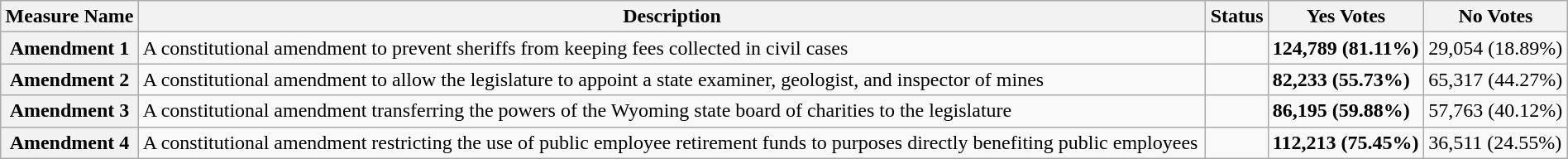<table class="wikitable sortable plainrowheaders" style="width:100%">
<tr>
<th scope="col">Measure Name</th>
<th scope="col">Description</th>
<th scope="col">Status</th>
<th scope="col">Yes Votes</th>
<th scope="col">No Votes</th>
</tr>
<tr>
<th scope=row>Amendment 1</th>
<td>A constitutional amendment to prevent sheriffs from keeping fees collected in civil cases</td>
<td></td>
<td><strong>124,789 (81.11%)</strong></td>
<td>29,054 (18.89%)</td>
</tr>
<tr>
<th scope=row>Amendment 2</th>
<td>A constitutional amendment to allow the legislature to appoint a state examiner, geologist, and inspector of mines</td>
<td></td>
<td><strong>82,233 (55.73%)</strong></td>
<td>65,317 (44.27%)</td>
</tr>
<tr>
<th scope=row>Amendment 3</th>
<td>A constitutional amendment transferring the powers of the Wyoming state board of charities to the legislature</td>
<td></td>
<td><strong>86,195 (59.88%)</strong></td>
<td>57,763 (40.12%)</td>
</tr>
<tr>
<th scope=row>Amendment 4</th>
<td>A constitutional amendment restricting the use of public employee retirement funds to purposes directly benefiting public employees</td>
<td></td>
<td><strong>112,213 (75.45%)</strong></td>
<td>36,511 (24.55%)</td>
</tr>
</table>
